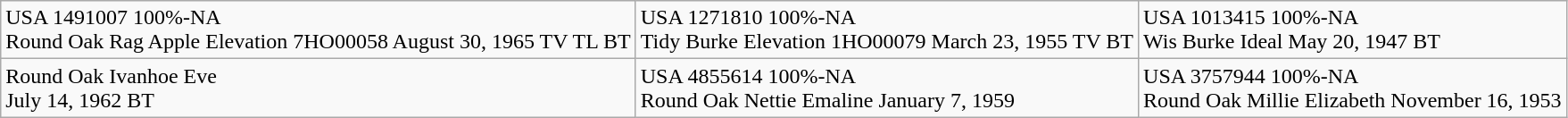<table class="wikitable">
<tr>
<td>USA 1491007 100%-NA<br>Round Oak Rag Apple Elevation
7HO00058  August 30, 1965
TV TL
BT</td>
<td>USA 1271810 100%-NA<br>Tidy Burke Elevation
1HO00079  March 23, 1955
TV
BT</td>
<td>USA 1013415 100%-NA<br>Wis Burke Ideal
May 20, 1947
BT</td>
</tr>
<tr>
<td>Round Oak Ivanhoe Eve<br>July 14, 1962
BT</td>
<td>USA 4855614 100%-NA<br>Round Oak Nettie Emaline
January 7, 1959</td>
<td>USA 3757944 100%-NA<br>Round Oak Millie Elizabeth
November 16, 1953</td>
</tr>
</table>
